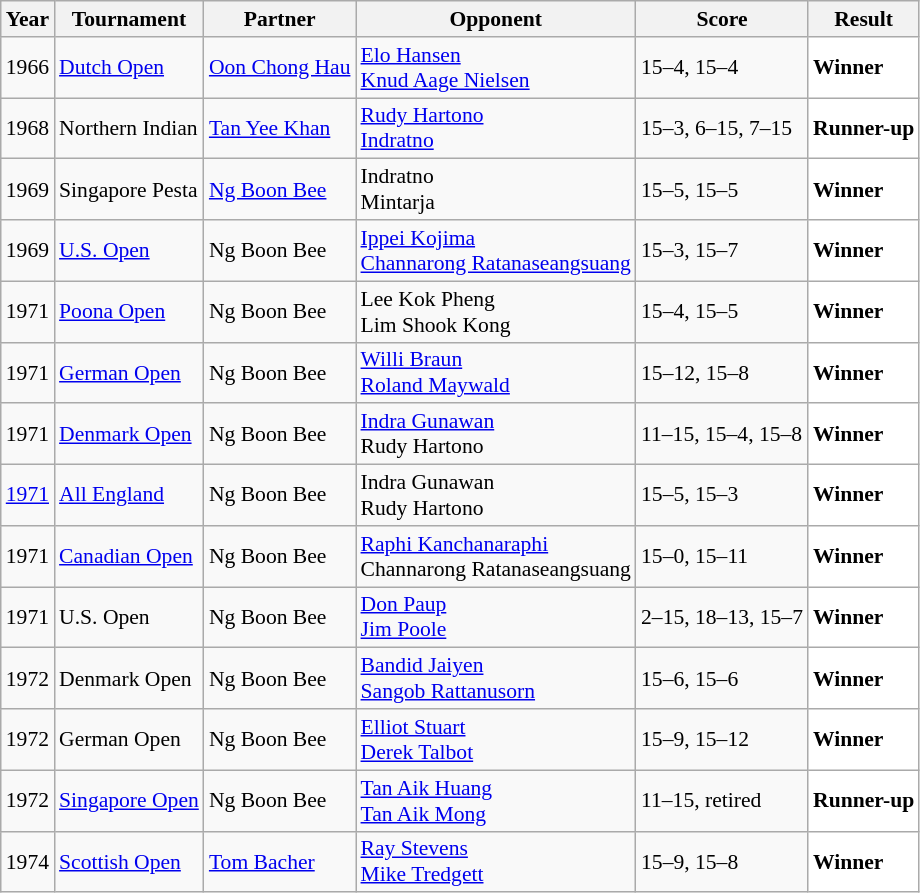<table class="sortable wikitable" style="font-size: 90%;">
<tr>
<th>Year</th>
<th>Tournament</th>
<th>Partner</th>
<th>Opponent</th>
<th>Score</th>
<th>Result</th>
</tr>
<tr>
<td align="center">1966</td>
<td><a href='#'>Dutch Open</a></td>
<td> <a href='#'>Oon Chong Hau</a></td>
<td> <a href='#'>Elo Hansen</a><br> <a href='#'>Knud Aage Nielsen</a></td>
<td>15–4, 15–4</td>
<td style="text-align:left; background:white"> <strong>Winner</strong></td>
</tr>
<tr>
<td align="center">1968</td>
<td>Northern Indian</td>
<td> <a href='#'>Tan Yee Khan</a></td>
<td> <a href='#'>Rudy Hartono</a><br> <a href='#'>Indratno</a></td>
<td>15–3, 6–15, 7–15</td>
<td style="text-align:left; background:white"> <strong>Runner-up</strong></td>
</tr>
<tr>
<td align="center">1969</td>
<td>Singapore Pesta</td>
<td> <a href='#'>Ng Boon Bee</a></td>
<td> Indratno<br> Mintarja</td>
<td>15–5, 15–5</td>
<td style="text-align:left; background:white"> <strong>Winner</strong></td>
</tr>
<tr>
<td align="center">1969</td>
<td><a href='#'>U.S. Open</a></td>
<td> Ng Boon Bee</td>
<td> <a href='#'>Ippei Kojima</a><br> <a href='#'>Channarong Ratanaseangsuang</a></td>
<td>15–3, 15–7</td>
<td style="text-align:left; background:white"> <strong>Winner</strong></td>
</tr>
<tr>
<td align="center">1971</td>
<td><a href='#'>Poona Open</a></td>
<td> Ng Boon Bee</td>
<td> Lee Kok Pheng<br> Lim Shook Kong</td>
<td>15–4, 15–5</td>
<td style="text-align:left; background:white"> <strong>Winner</strong></td>
</tr>
<tr>
<td align="center">1971</td>
<td><a href='#'>German Open</a></td>
<td> Ng Boon Bee</td>
<td> <a href='#'>Willi Braun</a><br> <a href='#'>Roland Maywald</a></td>
<td>15–12, 15–8</td>
<td style="text-align:left; background:white"> <strong>Winner</strong></td>
</tr>
<tr>
<td align="center">1971</td>
<td><a href='#'>Denmark Open</a></td>
<td> Ng Boon Bee</td>
<td> <a href='#'>Indra Gunawan</a><br> Rudy Hartono</td>
<td>11–15, 15–4, 15–8</td>
<td style="text-align:left; background:white"> <strong>Winner</strong></td>
</tr>
<tr>
<td align="center"><a href='#'>1971</a></td>
<td><a href='#'>All England</a></td>
<td> Ng Boon Bee</td>
<td> Indra Gunawan<br> Rudy Hartono</td>
<td>15–5, 15–3</td>
<td style="text-align:left; background:white"> <strong>Winner</strong></td>
</tr>
<tr>
<td align="center">1971</td>
<td><a href='#'>Canadian Open</a></td>
<td> Ng Boon Bee</td>
<td> <a href='#'>Raphi Kanchanaraphi</a><br> Channarong Ratanaseangsuang</td>
<td>15–0, 15–11</td>
<td style="text-align:left; background:white"> <strong>Winner</strong></td>
</tr>
<tr>
<td align="center">1971</td>
<td>U.S. Open</td>
<td> Ng Boon Bee</td>
<td> <a href='#'>Don Paup</a><br> <a href='#'>Jim Poole</a></td>
<td>2–15, 18–13, 15–7</td>
<td style="text-align:left; background:white"> <strong>Winner</strong></td>
</tr>
<tr>
<td align="center">1972</td>
<td>Denmark Open</td>
<td> Ng Boon Bee</td>
<td> <a href='#'>Bandid Jaiyen</a><br> <a href='#'>Sangob Rattanusorn</a></td>
<td>15–6, 15–6</td>
<td style="text-align:left; background:white"> <strong>Winner</strong></td>
</tr>
<tr>
<td align="center">1972</td>
<td>German Open</td>
<td> Ng Boon Bee</td>
<td> <a href='#'>Elliot Stuart</a><br> <a href='#'>Derek Talbot</a></td>
<td>15–9, 15–12</td>
<td style="text-align:left; background:white"> <strong>Winner</strong></td>
</tr>
<tr>
<td align="center">1972</td>
<td><a href='#'>Singapore Open</a></td>
<td> Ng Boon Bee</td>
<td> <a href='#'>Tan Aik Huang</a><br> <a href='#'>Tan Aik Mong</a></td>
<td>11–15, retired</td>
<td style="text-align:left; background:white"> <strong>Runner-up</strong></td>
</tr>
<tr>
<td align="center">1974</td>
<td><a href='#'>Scottish Open</a></td>
<td> <a href='#'>Tom Bacher</a></td>
<td> <a href='#'>Ray Stevens</a><br> <a href='#'>Mike Tredgett</a></td>
<td>15–9, 15–8</td>
<td style="text-align:left; background:white"> <strong>Winner</strong></td>
</tr>
</table>
